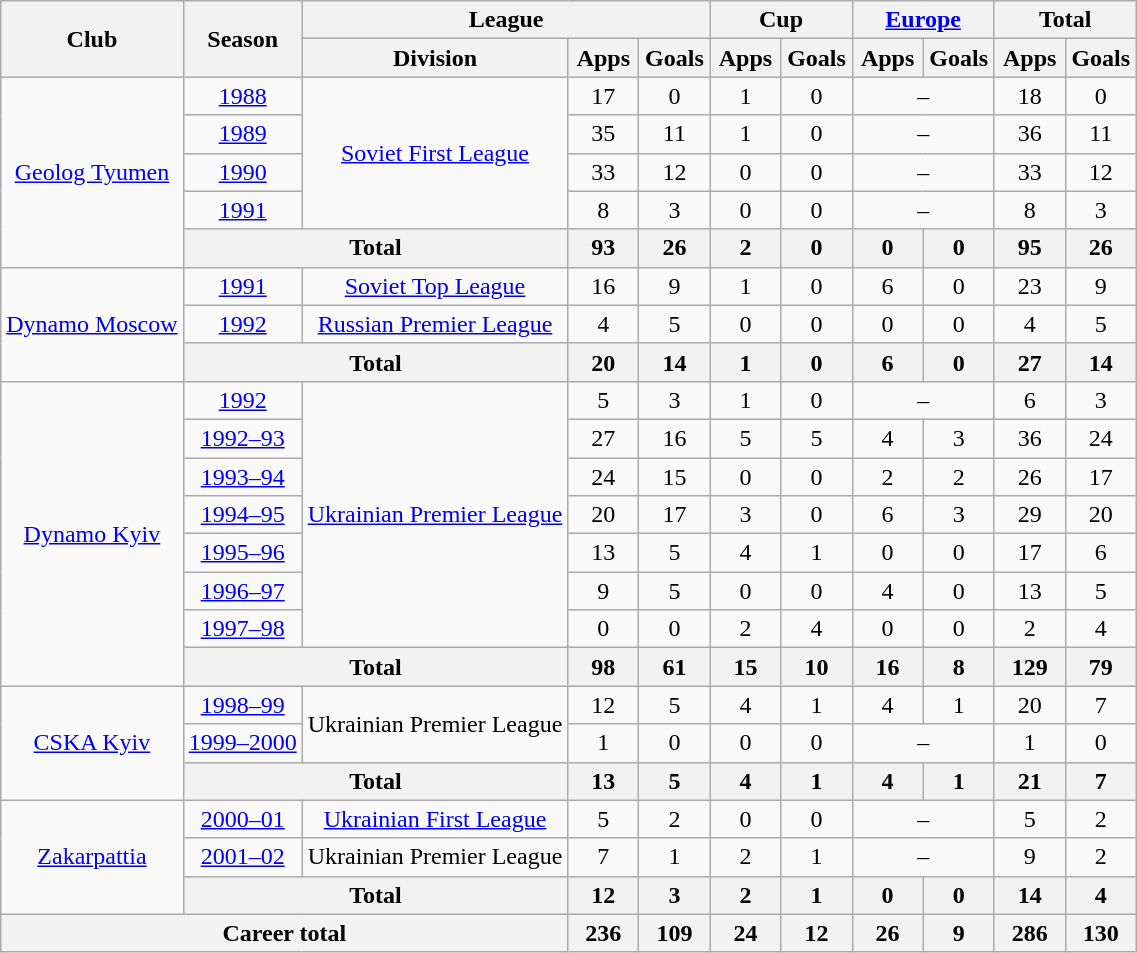<table class="wikitable" style="text-align:center">
<tr>
<th rowspan="2">Club</th>
<th rowspan="2">Season</th>
<th colspan="3">League</th>
<th colspan="2">Cup</th>
<th colspan="2"><a href='#'>Europe</a></th>
<th colspan="2">Total</th>
</tr>
<tr>
<th>Division</th>
<th width="40">Apps</th>
<th width="40">Goals</th>
<th width="40">Apps</th>
<th width="40">Goals</th>
<th width="40">Apps</th>
<th width="40">Goals</th>
<th width="40">Apps</th>
<th width="40">Goals</th>
</tr>
<tr>
<td rowspan="5"><a href='#'>Geolog Tyumen</a></td>
<td><a href='#'>1988</a></td>
<td rowspan="4"><a href='#'>Soviet First League</a></td>
<td>17</td>
<td>0</td>
<td>1</td>
<td>0</td>
<td colspan="2">–</td>
<td>18</td>
<td>0</td>
</tr>
<tr>
<td><a href='#'>1989</a></td>
<td>35</td>
<td>11</td>
<td>1</td>
<td>0</td>
<td colspan="2">–</td>
<td>36</td>
<td>11</td>
</tr>
<tr>
<td><a href='#'>1990</a></td>
<td>33</td>
<td>12</td>
<td>0</td>
<td>0</td>
<td colspan="2">–</td>
<td>33</td>
<td>12</td>
</tr>
<tr>
<td><a href='#'>1991</a></td>
<td>8</td>
<td>3</td>
<td>0</td>
<td>0</td>
<td colspan="2">–</td>
<td>8</td>
<td>3</td>
</tr>
<tr>
<th colspan="2">Total</th>
<th>93</th>
<th>26</th>
<th>2</th>
<th>0</th>
<th>0</th>
<th>0</th>
<th>95</th>
<th>26</th>
</tr>
<tr>
<td rowspan="3"><a href='#'>Dynamo Moscow</a></td>
<td><a href='#'>1991</a></td>
<td><a href='#'>Soviet Top League</a></td>
<td>16</td>
<td>9</td>
<td>1</td>
<td>0</td>
<td>6</td>
<td>0</td>
<td>23</td>
<td>9</td>
</tr>
<tr>
<td><a href='#'>1992</a></td>
<td><a href='#'>Russian Premier League</a></td>
<td>4</td>
<td>5</td>
<td>0</td>
<td>0</td>
<td>0</td>
<td>0</td>
<td>4</td>
<td>5</td>
</tr>
<tr>
<th colspan="2">Total</th>
<th>20</th>
<th>14</th>
<th>1</th>
<th>0</th>
<th>6</th>
<th>0</th>
<th>27</th>
<th>14</th>
</tr>
<tr>
<td rowspan="8"><a href='#'>Dynamo Kyiv</a></td>
<td><a href='#'>1992</a></td>
<td rowspan="7"><a href='#'>Ukrainian Premier League</a></td>
<td>5</td>
<td>3</td>
<td>1</td>
<td>0</td>
<td colspan="2">–</td>
<td>6</td>
<td>3</td>
</tr>
<tr>
<td><a href='#'>1992–93</a></td>
<td>27</td>
<td>16</td>
<td>5</td>
<td>5</td>
<td>4</td>
<td>3</td>
<td>36</td>
<td>24</td>
</tr>
<tr>
<td><a href='#'>1993–94</a></td>
<td>24</td>
<td>15</td>
<td>0</td>
<td>0</td>
<td>2</td>
<td>2</td>
<td>26</td>
<td>17</td>
</tr>
<tr>
<td><a href='#'>1994–95</a></td>
<td>20</td>
<td>17</td>
<td>3</td>
<td>0</td>
<td>6</td>
<td>3</td>
<td>29</td>
<td>20</td>
</tr>
<tr>
<td><a href='#'>1995–96</a></td>
<td>13</td>
<td>5</td>
<td>4</td>
<td>1</td>
<td>0</td>
<td>0</td>
<td>17</td>
<td>6</td>
</tr>
<tr>
<td><a href='#'>1996–97</a></td>
<td>9</td>
<td>5</td>
<td>0</td>
<td>0</td>
<td>4</td>
<td>0</td>
<td>13</td>
<td>5</td>
</tr>
<tr>
<td><a href='#'>1997–98</a></td>
<td>0</td>
<td>0</td>
<td>2</td>
<td>4</td>
<td>0</td>
<td>0</td>
<td>2</td>
<td>4</td>
</tr>
<tr>
<th colspan="2">Total</th>
<th>98</th>
<th>61</th>
<th>15</th>
<th>10</th>
<th>16</th>
<th>8</th>
<th>129</th>
<th>79</th>
</tr>
<tr>
<td rowspan="3"><a href='#'>CSKA Kyiv</a></td>
<td><a href='#'>1998–99</a></td>
<td rowspan="2">Ukrainian Premier League</td>
<td>12</td>
<td>5</td>
<td>4</td>
<td>1</td>
<td>4</td>
<td>1</td>
<td>20</td>
<td>7</td>
</tr>
<tr>
<td><a href='#'>1999–2000</a></td>
<td>1</td>
<td>0</td>
<td>0</td>
<td>0</td>
<td colspan="2">–</td>
<td>1</td>
<td>0</td>
</tr>
<tr>
<th colspan="2">Total</th>
<th>13</th>
<th>5</th>
<th>4</th>
<th>1</th>
<th>4</th>
<th>1</th>
<th>21</th>
<th>7</th>
</tr>
<tr>
<td rowspan="3"><a href='#'>Zakarpattia</a></td>
<td><a href='#'>2000–01</a></td>
<td><a href='#'>Ukrainian First League</a></td>
<td>5</td>
<td>2</td>
<td>0</td>
<td>0</td>
<td colspan="2">–</td>
<td>5</td>
<td>2</td>
</tr>
<tr>
<td><a href='#'>2001–02</a></td>
<td>Ukrainian Premier League</td>
<td>7</td>
<td>1</td>
<td>2</td>
<td>1</td>
<td colspan="2">–</td>
<td>9</td>
<td>2</td>
</tr>
<tr>
<th colspan="2">Total</th>
<th>12</th>
<th>3</th>
<th>2</th>
<th>1</th>
<th>0</th>
<th>0</th>
<th>14</th>
<th>4</th>
</tr>
<tr>
<th colspan="3">Career total</th>
<th>236</th>
<th>109</th>
<th>24</th>
<th>12</th>
<th>26</th>
<th>9</th>
<th>286</th>
<th>130</th>
</tr>
</table>
